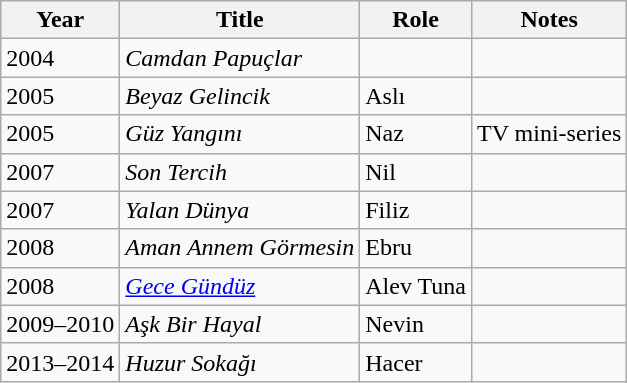<table class="wikitable sortable">
<tr>
<th>Year</th>
<th>Title</th>
<th>Role</th>
<th class="unsortable">Notes</th>
</tr>
<tr>
<td>2004</td>
<td><em>Camdan Papuçlar</em></td>
<td></td>
<td></td>
</tr>
<tr>
<td>2005</td>
<td><em>Beyaz Gelincik</em></td>
<td>Aslı</td>
<td></td>
</tr>
<tr>
<td>2005</td>
<td><em>Güz Yangını</em></td>
<td>Naz</td>
<td>TV mini-series</td>
</tr>
<tr>
<td>2007</td>
<td><em>Son Tercih</em></td>
<td>Nil</td>
<td></td>
</tr>
<tr>
<td>2007</td>
<td><em>Yalan Dünya</em></td>
<td>Filiz</td>
<td></td>
</tr>
<tr>
<td>2008</td>
<td><em>Aman Annem Görmesin</em></td>
<td>Ebru</td>
<td></td>
</tr>
<tr>
<td>2008</td>
<td><em><a href='#'>Gece Gündüz</a></em></td>
<td>Alev Tuna</td>
<td></td>
</tr>
<tr>
<td>2009–2010</td>
<td><em>Aşk Bir Hayal</em></td>
<td>Nevin</td>
<td></td>
</tr>
<tr>
<td>2013–2014</td>
<td><em>Huzur Sokağı</em></td>
<td>Hacer</td>
<td></td>
</tr>
</table>
